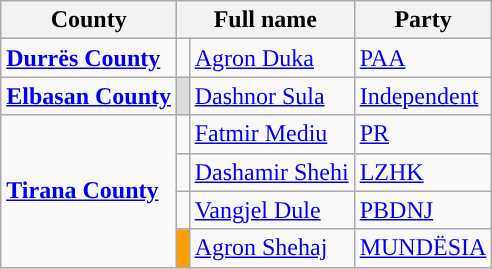<table class="wikitable">
<tr>
<th>County</th>
<th colspan="2">Full name</th>
<th>Party</th>
</tr>
<tr>
<td><strong><a href='#'>Durrës County</a></strong></td>
<td></td>
<td><a href='#'>Agron Duka</a></td>
<td><a href='#'>PAA</a></td>
</tr>
<tr>
<td><strong><a href='#'>Elbasan County</a></strong></td>
<td bgcolor="#DCDCDC" width="1"></td>
<td><a href='#'>Dashnor Sula</a></td>
<td><a href='#'>Independent</a></td>
</tr>
<tr>
<td rowspan="4"><strong><a href='#'>Tirana County</a></strong></td>
<td></td>
<td><a href='#'>Fatmir Mediu</a></td>
<td><a href='#'>PR</a></td>
</tr>
<tr>
<td></td>
<td><a href='#'>Dashamir Shehi</a></td>
<td><a href='#'>LZHK</a></td>
</tr>
<tr>
<td></td>
<td><a href='#'>Vangjel Dule</a></td>
<td><a href='#'>PBDNJ</a></td>
</tr>
<tr>
<td bgcolor="#FF9F00" width="1"></td>
<td><a href='#'>Agron Shehaj</a></td>
<td><a href='#'>MUNDËSIA</a></td>
</tr>
</table>
